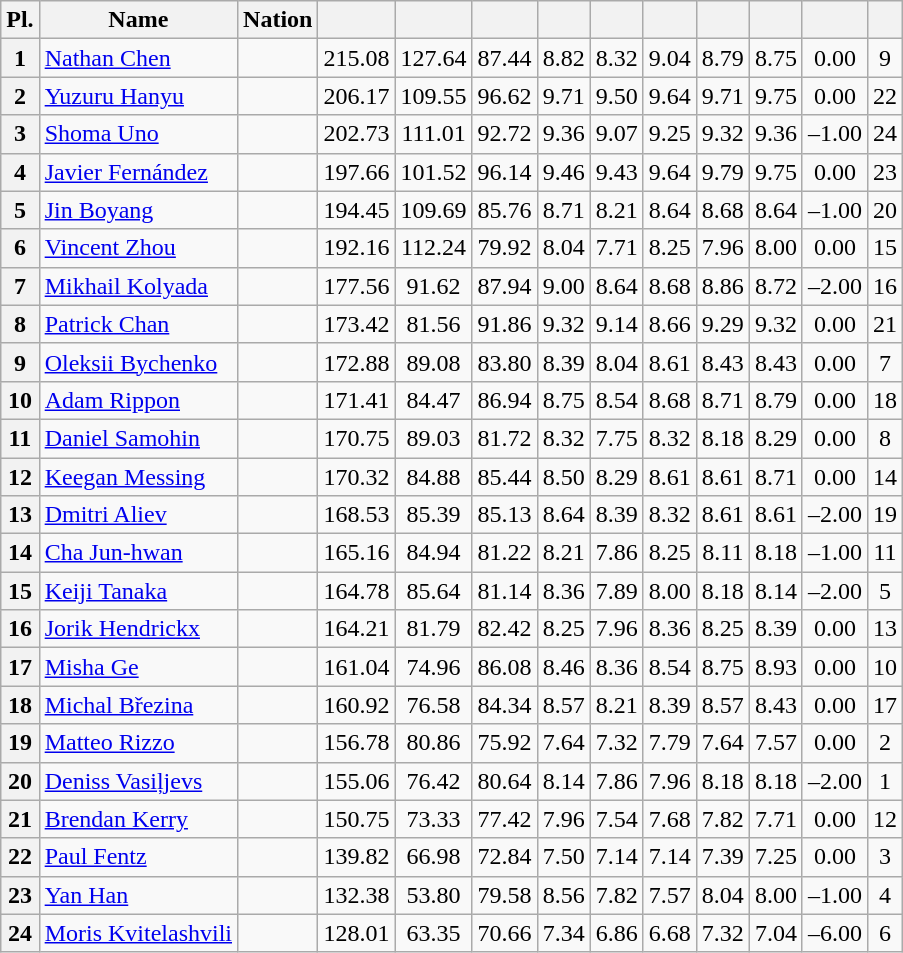<table class="wikitable sortable" style="text-align:center">
<tr>
<th>Pl.</th>
<th>Name</th>
<th>Nation</th>
<th></th>
<th></th>
<th></th>
<th></th>
<th></th>
<th></th>
<th></th>
<th></th>
<th></th>
<th></th>
</tr>
<tr>
<th>1</th>
<td align="left"><a href='#'>Nathan Chen</a></td>
<td align="left"></td>
<td>215.08</td>
<td>127.64</td>
<td>87.44</td>
<td>8.82</td>
<td>8.32</td>
<td>9.04</td>
<td>8.79</td>
<td>8.75</td>
<td>0.00</td>
<td>9</td>
</tr>
<tr>
<th>2</th>
<td align="left"><a href='#'>Yuzuru Hanyu</a></td>
<td align="left"></td>
<td>206.17</td>
<td>109.55</td>
<td>96.62</td>
<td>9.71</td>
<td>9.50</td>
<td>9.64</td>
<td>9.71</td>
<td>9.75</td>
<td>0.00</td>
<td>22</td>
</tr>
<tr>
<th>3</th>
<td align="left"><a href='#'>Shoma Uno</a></td>
<td align="left"></td>
<td>202.73</td>
<td>111.01</td>
<td>92.72</td>
<td>9.36</td>
<td>9.07</td>
<td>9.25</td>
<td>9.32</td>
<td>9.36</td>
<td>–1.00</td>
<td>24</td>
</tr>
<tr>
<th>4</th>
<td align="left"><a href='#'>Javier Fernández</a></td>
<td align="left"></td>
<td>197.66</td>
<td>101.52</td>
<td>96.14</td>
<td>9.46</td>
<td>9.43</td>
<td>9.64</td>
<td>9.79</td>
<td>9.75</td>
<td>0.00</td>
<td>23</td>
</tr>
<tr>
<th>5</th>
<td align="left"><a href='#'>Jin Boyang</a></td>
<td align="left"></td>
<td>194.45</td>
<td>109.69</td>
<td>85.76</td>
<td>8.71</td>
<td>8.21</td>
<td>8.64</td>
<td>8.68</td>
<td>8.64</td>
<td>–1.00</td>
<td>20</td>
</tr>
<tr>
<th>6</th>
<td align="left"><a href='#'>Vincent Zhou</a></td>
<td align="left"></td>
<td>192.16</td>
<td>112.24</td>
<td>79.92</td>
<td>8.04</td>
<td>7.71</td>
<td>8.25</td>
<td>7.96</td>
<td>8.00</td>
<td>0.00</td>
<td>15</td>
</tr>
<tr>
<th>7</th>
<td align="left"><a href='#'>Mikhail Kolyada</a></td>
<td align="left"></td>
<td>177.56</td>
<td>91.62</td>
<td>87.94</td>
<td>9.00</td>
<td>8.64</td>
<td>8.68</td>
<td>8.86</td>
<td>8.72</td>
<td>–2.00</td>
<td>16</td>
</tr>
<tr>
<th>8</th>
<td align=left><a href='#'>Patrick Chan</a></td>
<td align=left></td>
<td>173.42</td>
<td>81.56</td>
<td>91.86</td>
<td>9.32</td>
<td>9.14</td>
<td>8.66</td>
<td>9.29</td>
<td>9.32</td>
<td>0.00</td>
<td>21</td>
</tr>
<tr>
<th>9</th>
<td align="left"><a href='#'>Oleksii Bychenko</a></td>
<td align="left"></td>
<td>172.88</td>
<td>89.08</td>
<td>83.80</td>
<td>8.39</td>
<td>8.04</td>
<td>8.61</td>
<td>8.43</td>
<td>8.43</td>
<td>0.00</td>
<td>7</td>
</tr>
<tr>
<th>10</th>
<td align="left"><a href='#'>Adam Rippon</a></td>
<td align="left"></td>
<td>171.41</td>
<td>84.47</td>
<td>86.94</td>
<td>8.75</td>
<td>8.54</td>
<td>8.68</td>
<td>8.71</td>
<td>8.79</td>
<td>0.00</td>
<td>18</td>
</tr>
<tr>
<th>11</th>
<td align="left"><a href='#'>Daniel Samohin</a></td>
<td align="left"></td>
<td>170.75</td>
<td>89.03</td>
<td>81.72</td>
<td>8.32</td>
<td>7.75</td>
<td>8.32</td>
<td>8.18</td>
<td>8.29</td>
<td>0.00</td>
<td>8</td>
</tr>
<tr>
<th>12</th>
<td align="left"><a href='#'>Keegan Messing</a></td>
<td align="left"></td>
<td>170.32</td>
<td>84.88</td>
<td>85.44</td>
<td>8.50</td>
<td>8.29</td>
<td>8.61</td>
<td>8.61</td>
<td>8.71</td>
<td>0.00</td>
<td>14</td>
</tr>
<tr>
<th>13</th>
<td align="left"><a href='#'>Dmitri Aliev</a></td>
<td align="left"></td>
<td>168.53</td>
<td>85.39</td>
<td>85.13</td>
<td>8.64</td>
<td>8.39</td>
<td>8.32</td>
<td>8.61</td>
<td>8.61</td>
<td>–2.00</td>
<td>19</td>
</tr>
<tr>
<th>14</th>
<td align="left"><a href='#'>Cha Jun-hwan</a></td>
<td align="left"></td>
<td>165.16</td>
<td>84.94</td>
<td>81.22</td>
<td>8.21</td>
<td>7.86</td>
<td>8.25</td>
<td>8.11</td>
<td>8.18</td>
<td>–1.00</td>
<td>11</td>
</tr>
<tr>
<th>15</th>
<td align="left"><a href='#'>Keiji Tanaka</a></td>
<td align="left"></td>
<td>164.78</td>
<td>85.64</td>
<td>81.14</td>
<td>8.36</td>
<td>7.89</td>
<td>8.00</td>
<td>8.18</td>
<td>8.14</td>
<td>–2.00</td>
<td>5</td>
</tr>
<tr>
<th>16</th>
<td align="left"><a href='#'>Jorik Hendrickx</a></td>
<td align="left"></td>
<td>164.21</td>
<td>81.79</td>
<td>82.42</td>
<td>8.25</td>
<td>7.96</td>
<td>8.36</td>
<td>8.25</td>
<td>8.39</td>
<td>0.00</td>
<td>13</td>
</tr>
<tr>
<th>17</th>
<td align="left"><a href='#'>Misha Ge</a></td>
<td align="left"></td>
<td>161.04</td>
<td>74.96</td>
<td>86.08</td>
<td>8.46</td>
<td>8.36</td>
<td>8.54</td>
<td>8.75</td>
<td>8.93</td>
<td>0.00</td>
<td>10</td>
</tr>
<tr>
<th>18</th>
<td align="left"><a href='#'>Michal Březina</a></td>
<td align="left"></td>
<td>160.92</td>
<td>76.58</td>
<td>84.34</td>
<td>8.57</td>
<td>8.21</td>
<td>8.39</td>
<td>8.57</td>
<td>8.43</td>
<td>0.00</td>
<td>17</td>
</tr>
<tr>
<th>19</th>
<td align="left"><a href='#'>Matteo Rizzo</a></td>
<td align="left"></td>
<td>156.78</td>
<td>80.86</td>
<td>75.92</td>
<td>7.64</td>
<td>7.32</td>
<td>7.79</td>
<td>7.64</td>
<td>7.57</td>
<td>0.00</td>
<td>2</td>
</tr>
<tr>
<th>20</th>
<td align="left"><a href='#'>Deniss Vasiļjevs</a></td>
<td align="left"></td>
<td>155.06</td>
<td>76.42</td>
<td>80.64</td>
<td>8.14</td>
<td>7.86</td>
<td>7.96</td>
<td>8.18</td>
<td>8.18</td>
<td>–2.00</td>
<td>1</td>
</tr>
<tr>
<th>21</th>
<td align="left"><a href='#'>Brendan Kerry</a></td>
<td align="left"></td>
<td>150.75</td>
<td>73.33</td>
<td>77.42</td>
<td>7.96</td>
<td>7.54</td>
<td>7.68</td>
<td>7.82</td>
<td>7.71</td>
<td>0.00</td>
<td>12</td>
</tr>
<tr>
<th>22</th>
<td align="left"><a href='#'>Paul Fentz</a></td>
<td align="left"></td>
<td>139.82</td>
<td>66.98</td>
<td>72.84</td>
<td>7.50</td>
<td>7.14</td>
<td>7.14</td>
<td>7.39</td>
<td>7.25</td>
<td>0.00</td>
<td>3</td>
</tr>
<tr>
<th>23</th>
<td align="left"><a href='#'>Yan Han</a></td>
<td align="left"></td>
<td>132.38</td>
<td>53.80</td>
<td>79.58</td>
<td>8.56</td>
<td>7.82</td>
<td>7.57</td>
<td>8.04</td>
<td>8.00</td>
<td>–1.00</td>
<td>4</td>
</tr>
<tr>
<th>24</th>
<td align="left"><a href='#'>Moris Kvitelashvili</a></td>
<td align="left"></td>
<td>128.01</td>
<td>63.35</td>
<td>70.66</td>
<td>7.34</td>
<td>6.86</td>
<td>6.68</td>
<td>7.32</td>
<td>7.04</td>
<td>–6.00</td>
<td>6</td>
</tr>
</table>
